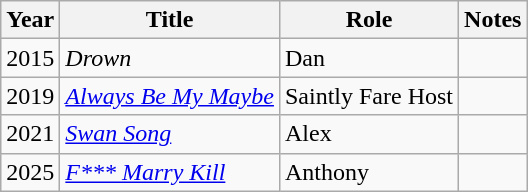<table class="wikitable">
<tr>
<th>Year</th>
<th>Title</th>
<th>Role</th>
<th>Notes</th>
</tr>
<tr>
<td>2015</td>
<td><em>Drown</em></td>
<td>Dan</td>
<td></td>
</tr>
<tr>
<td>2019</td>
<td><em><a href='#'>Always Be My Maybe</a></em></td>
<td>Saintly Fare Host</td>
<td></td>
</tr>
<tr>
<td>2021</td>
<td><em><a href='#'>Swan Song</a></em></td>
<td>Alex</td>
<td></td>
</tr>
<tr>
<td>2025</td>
<td><em><a href='#'>F*** Marry Kill</a></em></td>
<td>Anthony</td>
<td></td>
</tr>
</table>
